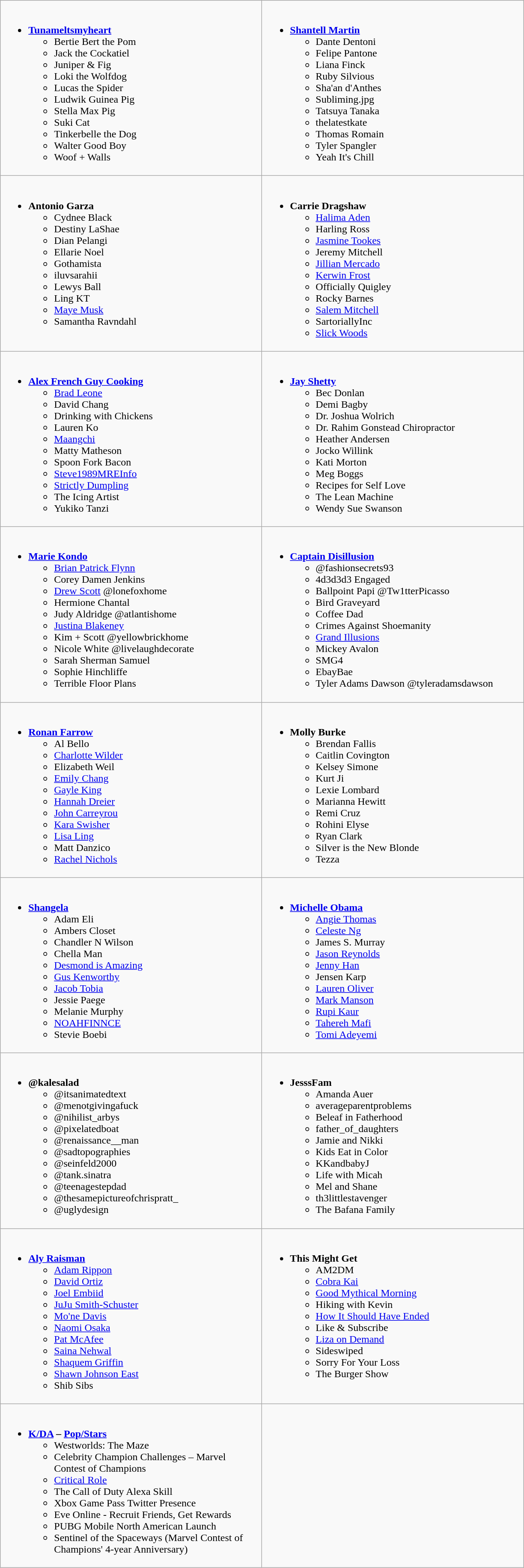<table class="wikitable">
<tr>
<td valign="top" width="400px"><br><ul><li><a href='#'><strong>Tunameltsmyheart</strong></a><ul><li>Bertie Bert the Pom</li><li>Jack the Cockatiel</li><li>Juniper & Fig</li><li>Loki the Wolfdog</li><li>Lucas the Spider</li><li>Ludwik Guinea Pig</li><li>Stella Max Pig</li><li>Suki Cat</li><li>Tinkerbelle the Dog</li><li>Walter Good Boy</li><li>Woof + Walls</li></ul></li></ul></td>
<td valign="top" width="400px"><br><ul><li><strong><a href='#'>Shantell Martin</a></strong><ul><li>Dante Dentoni</li><li>Felipe Pantone</li><li>Liana Finck</li><li>Ruby Silvious</li><li>Sha'an d'Anthes</li><li>Subliming.jpg</li><li>Tatsuya Tanaka</li><li>thelatestkate</li><li>Thomas Romain</li><li>Tyler Spangler</li><li>Yeah It's Chill</li></ul></li></ul></td>
</tr>
<tr>
<td valign="top" width="400px"><br><ul><li><strong>Antonio Garza</strong><ul><li>Cydnee Black</li><li>Destiny LaShae</li><li>Dian Pelangi</li><li>Ellarie Noel</li><li>Gothamista</li><li>iluvsarahii</li><li>Lewys Ball</li><li>Ling KT</li><li><a href='#'>Maye Musk</a></li><li>Samantha Ravndahl</li></ul></li></ul></td>
<td valign="top" width="400px"><br><ul><li><strong>Carrie Dragshaw</strong><ul><li><a href='#'>Halima Aden</a></li><li>Harling Ross</li><li><a href='#'>Jasmine Tookes</a></li><li>Jeremy Mitchell</li><li><a href='#'>Jillian Mercado</a></li><li><a href='#'>Kerwin Frost</a></li><li>Officially Quigley</li><li>Rocky Barnes</li><li><a href='#'>Salem Mitchell</a></li><li>SartoriallyInc</li><li><a href='#'>Slick Woods</a></li></ul></li></ul></td>
</tr>
<tr>
<td valign="top" width="400px"><br><ul><li><strong><a href='#'>Alex French Guy Cooking</a></strong><ul><li><a href='#'>Brad Leone</a></li><li>David Chang</li><li>Drinking with Chickens</li><li>Lauren Ko</li><li><a href='#'>Maangchi</a></li><li>Matty Matheson</li><li>Spoon Fork Bacon</li><li><a href='#'>Steve1989MREInfo</a></li><li><a href='#'>Strictly Dumpling</a></li><li>The Icing Artist</li><li>Yukiko Tanzi</li></ul></li></ul></td>
<td valign="top" width="400px"><br><ul><li><strong><a href='#'>Jay Shetty</a></strong><ul><li>Bec Donlan</li><li>Demi Bagby</li><li>Dr. Joshua Wolrich</li><li>Dr. Rahim Gonstead Chiropractor</li><li>Heather Andersen</li><li>Jocko Willink</li><li>Kati Morton</li><li>Meg Boggs</li><li>Recipes for Self Love</li><li>The Lean Machine</li><li>Wendy Sue Swanson</li></ul></li></ul></td>
</tr>
<tr>
<td valign="top" width="400px"><br><ul><li><strong><a href='#'>Marie Kondo</a></strong><ul><li><a href='#'>Brian Patrick Flynn</a></li><li>Corey Damen Jenkins</li><li><a href='#'>Drew Scott</a> @lonefoxhome</li><li>Hermione Chantal</li><li>Judy Aldridge @atlantishome</li><li><a href='#'>Justina Blakeney</a></li><li>Kim + Scott @yellowbrickhome</li><li>Nicole White @livelaughdecorate</li><li>Sarah Sherman Samuel</li><li>Sophie Hinchliffe</li><li>Terrible Floor Plans</li></ul></li></ul></td>
<td valign="top" width="400px"><br><ul><li><strong><a href='#'>Captain Disillusion</a></strong><ul><li>@fashionsecrets93</li><li>4d3d3d3 Engaged</li><li>Ballpoint Papi @Tw1tterPicasso</li><li>Bird Graveyard</li><li>Coffee Dad</li><li>Crimes Against Shoemanity</li><li><a href='#'>Grand Illusions</a></li><li>Mickey Avalon</li><li>SMG4</li><li>EbayBae</li><li>Tyler Adams Dawson @tyleradamsdawson</li></ul></li></ul></td>
</tr>
<tr>
<td valign="top" width="400px"><br><ul><li><strong><a href='#'>Ronan Farrow</a></strong><ul><li>Al Bello</li><li><a href='#'>Charlotte Wilder</a></li><li>Elizabeth Weil</li><li><a href='#'>Emily Chang</a></li><li><a href='#'>Gayle King</a></li><li><a href='#'>Hannah Dreier</a></li><li><a href='#'>John Carreyrou</a></li><li><a href='#'>Kara Swisher</a></li><li><a href='#'>Lisa Ling</a></li><li>Matt Danzico</li><li><a href='#'>Rachel Nichols</a></li></ul></li></ul></td>
<td valign="top" width="400px"><br><ul><li><strong>Molly Burke</strong><ul><li>Brendan Fallis</li><li>Caitlin Covington</li><li>Kelsey Simone</li><li>Kurt Ji</li><li>Lexie Lombard</li><li>Marianna Hewitt</li><li>Remi Cruz</li><li>Rohini Elyse</li><li>Ryan Clark</li><li>Silver is the New Blonde</li><li>Tezza</li></ul></li></ul></td>
</tr>
<tr>
<td valign="top" width="400px"><br><ul><li><strong><a href='#'>Shangela</a></strong><ul><li>Adam Eli</li><li>Ambers Closet</li><li>Chandler N Wilson</li><li>Chella Man</li><li><a href='#'>Desmond is Amazing</a></li><li><a href='#'>Gus Kenworthy</a></li><li><a href='#'>Jacob Tobia</a></li><li>Jessie Paege</li><li>Melanie Murphy</li><li><a href='#'>NOAHFINNCE</a></li><li>Stevie Boebi</li></ul></li></ul></td>
<td valign="top" width="400px"><br><ul><li><strong><a href='#'>Michelle Obama</a></strong><ul><li><a href='#'>Angie Thomas</a></li><li><a href='#'>Celeste Ng</a></li><li>James S. Murray</li><li><a href='#'>Jason Reynolds</a></li><li><a href='#'>Jenny Han</a></li><li>Jensen Karp</li><li><a href='#'>Lauren Oliver</a></li><li><a href='#'>Mark Manson</a></li><li><a href='#'>Rupi Kaur</a></li><li><a href='#'>Tahereh Mafi</a></li><li><a href='#'>Tomi Adeyemi</a></li></ul></li></ul></td>
</tr>
<tr>
<td valign="top" width="400px"><br><ul><li><strong>@kalesalad</strong><ul><li>@itsanimatedtext</li><li>@menotgivingafuck</li><li>@nihilist_arbys</li><li>@pixelatedboat</li><li>@renaissance__man</li><li>@sadtopographies</li><li>@seinfeld2000</li><li>@tank.sinatra</li><li>@teenagestepdad</li><li>@thesamepictureofchrispratt_</li><li>@uglydesign</li></ul></li></ul></td>
<td valign="top" width="400px"><br><ul><li><strong>JesssFam</strong><ul><li>Amanda Auer</li><li>averageparentproblems</li><li>Beleaf in Fatherhood</li><li>father_of_daughters</li><li>Jamie and Nikki</li><li>Kids Eat in Color</li><li>KKandbabyJ</li><li>Life with Micah</li><li>Mel and Shane</li><li>th3littlestavenger</li><li>The Bafana Family</li></ul></li></ul></td>
</tr>
<tr>
<td valign="top" width="400px"><br><ul><li><strong><a href='#'>Aly Raisman</a></strong><ul><li><a href='#'>Adam Rippon</a></li><li><a href='#'>David Ortiz</a></li><li><a href='#'>Joel Embiid</a></li><li><a href='#'>JuJu Smith-Schuster</a></li><li><a href='#'>Mo'ne Davis</a></li><li><a href='#'>Naomi Osaka</a></li><li><a href='#'>Pat McAfee</a></li><li><a href='#'>Saina Nehwal</a></li><li><a href='#'>Shaquem Griffin</a></li><li><a href='#'>Shawn Johnson East</a></li><li>Shib Sibs</li></ul></li></ul></td>
<td valign="top" width="400px"><br><ul><li><strong>This Might Get</strong><ul><li>AM2DM</li><li><a href='#'>Cobra Kai</a></li><li><a href='#'>Good Mythical Morning</a></li><li>Hiking with Kevin</li><li><a href='#'>How It Should Have Ended</a></li><li>Like & Subscribe</li><li><a href='#'>Liza on Demand</a></li><li>Sideswiped</li><li>Sorry For Your Loss</li><li>The Burger Show</li></ul></li></ul></td>
</tr>
<tr>
<td valign="top" width="400px"><br><ul><li><strong><a href='#'>K/DA</a> – <a href='#'>Pop/Stars</a></strong><ul><li>Westworlds: The Maze</li><li>Celebrity Champion Challenges – Marvel Contest of Champions</li><li><a href='#'>Critical Role</a></li><li>The Call of Duty Alexa Skill</li><li>Xbox Game Pass Twitter Presence</li><li>Eve Online - Recruit Friends, Get Rewards</li><li>PUBG Mobile North American Launch</li><li>Sentinel of the Spaceways (Marvel Contest of Champions' 4-year Anniversary)</li></ul></li></ul></td>
</tr>
</table>
